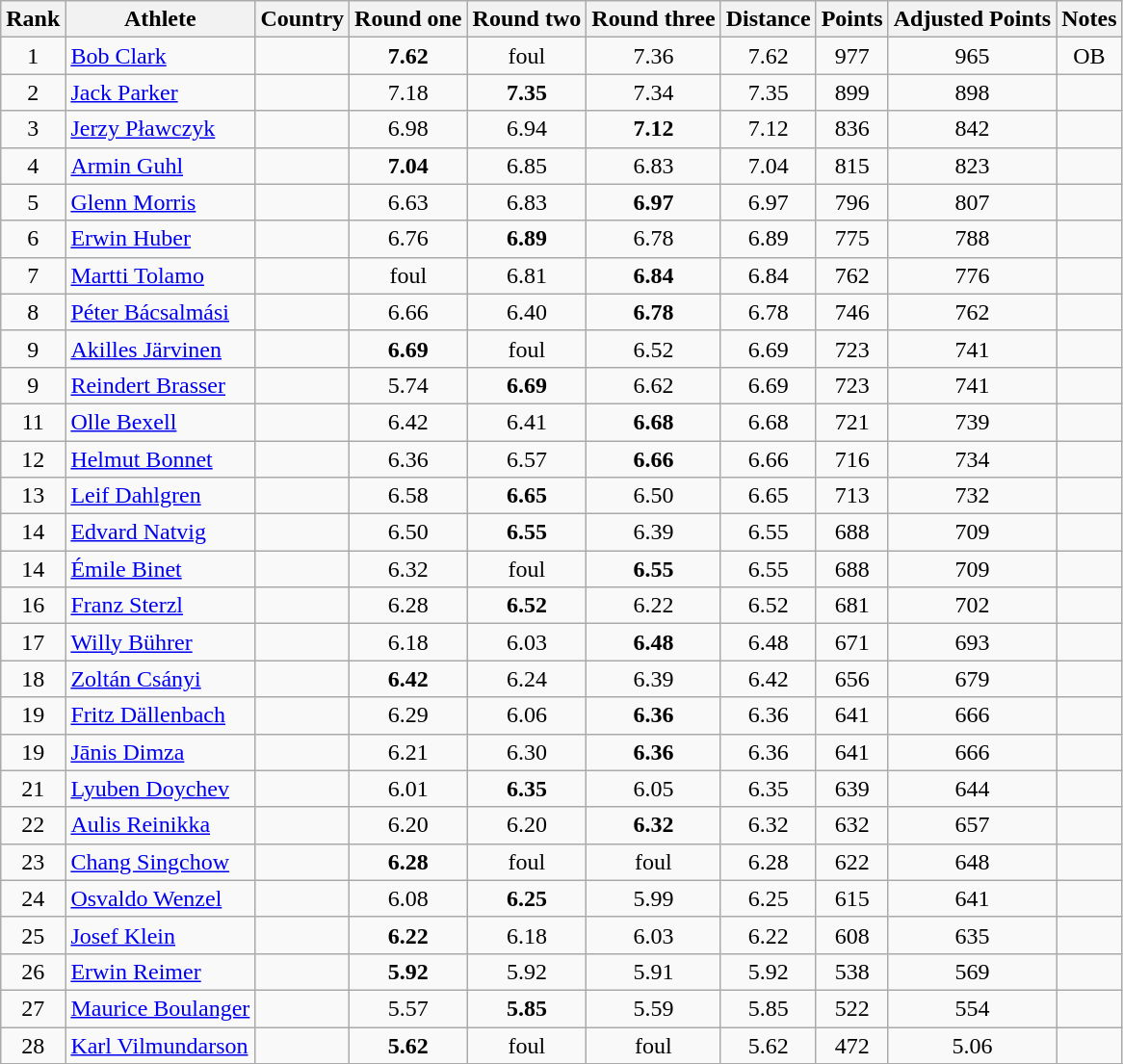<table class="wikitable sortable" style="text-align:center">
<tr>
<th>Rank</th>
<th>Athlete</th>
<th>Country</th>
<th>Round one</th>
<th>Round two</th>
<th>Round three</th>
<th>Distance</th>
<th>Points</th>
<th>Adjusted Points</th>
<th>Notes</th>
</tr>
<tr>
<td>1</td>
<td align=left><a href='#'>Bob Clark</a></td>
<td align=left></td>
<td><strong>7.62</strong></td>
<td>foul</td>
<td>7.36</td>
<td>7.62</td>
<td>977</td>
<td>965</td>
<td>OB</td>
</tr>
<tr>
<td>2</td>
<td align=left><a href='#'>Jack Parker</a></td>
<td align=left></td>
<td>7.18</td>
<td><strong>7.35</strong></td>
<td>7.34</td>
<td>7.35</td>
<td>899</td>
<td>898</td>
<td></td>
</tr>
<tr>
<td>3</td>
<td align=left><a href='#'>Jerzy Pławczyk</a></td>
<td align=left></td>
<td>6.98</td>
<td>6.94</td>
<td><strong>7.12</strong></td>
<td>7.12</td>
<td>836</td>
<td>842</td>
<td></td>
</tr>
<tr>
<td>4</td>
<td align=left><a href='#'>Armin Guhl</a></td>
<td align=left></td>
<td><strong>7.04</strong></td>
<td>6.85</td>
<td>6.83</td>
<td>7.04</td>
<td>815</td>
<td>823</td>
<td></td>
</tr>
<tr>
<td>5</td>
<td align=left><a href='#'>Glenn Morris</a></td>
<td align=left></td>
<td>6.63</td>
<td>6.83</td>
<td><strong>6.97</strong></td>
<td>6.97</td>
<td>796</td>
<td>807</td>
<td></td>
</tr>
<tr>
<td>6</td>
<td align=left><a href='#'>Erwin Huber</a></td>
<td align=left></td>
<td>6.76</td>
<td><strong>6.89</strong></td>
<td>6.78</td>
<td>6.89</td>
<td>775</td>
<td>788</td>
<td></td>
</tr>
<tr>
<td>7</td>
<td align=left><a href='#'>Martti Tolamo</a></td>
<td align=left></td>
<td>foul</td>
<td>6.81</td>
<td><strong>6.84</strong></td>
<td>6.84</td>
<td>762</td>
<td>776</td>
<td></td>
</tr>
<tr>
<td>8</td>
<td align=left><a href='#'>Péter Bácsalmási</a></td>
<td align=left></td>
<td>6.66</td>
<td>6.40</td>
<td><strong>6.78</strong></td>
<td>6.78</td>
<td>746</td>
<td>762</td>
<td></td>
</tr>
<tr>
<td>9</td>
<td align=left><a href='#'>Akilles Järvinen</a></td>
<td align=left></td>
<td><strong>6.69</strong></td>
<td>foul</td>
<td>6.52</td>
<td>6.69</td>
<td>723</td>
<td>741</td>
<td></td>
</tr>
<tr>
<td>9</td>
<td align=left><a href='#'>Reindert Brasser</a></td>
<td align=left></td>
<td>5.74</td>
<td><strong>6.69</strong></td>
<td>6.62</td>
<td>6.69</td>
<td>723</td>
<td>741</td>
<td></td>
</tr>
<tr>
<td>11</td>
<td align=left><a href='#'>Olle Bexell</a></td>
<td align=left></td>
<td>6.42</td>
<td>6.41</td>
<td><strong>6.68</strong></td>
<td>6.68</td>
<td>721</td>
<td>739</td>
<td></td>
</tr>
<tr>
<td>12</td>
<td align=left><a href='#'>Helmut Bonnet</a></td>
<td align=left></td>
<td>6.36</td>
<td>6.57</td>
<td><strong>6.66</strong></td>
<td>6.66</td>
<td>716</td>
<td>734</td>
<td></td>
</tr>
<tr>
<td>13</td>
<td align=left><a href='#'>Leif Dahlgren</a></td>
<td align=left></td>
<td>6.58</td>
<td><strong>6.65</strong></td>
<td>6.50</td>
<td>6.65</td>
<td>713</td>
<td>732</td>
<td></td>
</tr>
<tr>
<td>14</td>
<td align=left><a href='#'>Edvard Natvig</a></td>
<td align=left></td>
<td>6.50</td>
<td><strong>6.55</strong></td>
<td>6.39</td>
<td>6.55</td>
<td>688</td>
<td>709</td>
<td></td>
</tr>
<tr>
<td>14</td>
<td align=left><a href='#'>Émile Binet</a></td>
<td align=left></td>
<td>6.32</td>
<td>foul</td>
<td><strong>6.55</strong></td>
<td>6.55</td>
<td>688</td>
<td>709</td>
<td></td>
</tr>
<tr>
<td>16</td>
<td align=left><a href='#'>Franz Sterzl</a></td>
<td align=left></td>
<td>6.28</td>
<td><strong>6.52</strong></td>
<td>6.22</td>
<td>6.52</td>
<td>681</td>
<td>702</td>
<td></td>
</tr>
<tr>
<td>17</td>
<td align=left><a href='#'>Willy Bührer</a></td>
<td align=left></td>
<td>6.18</td>
<td>6.03</td>
<td><strong>6.48</strong></td>
<td>6.48</td>
<td>671</td>
<td>693</td>
<td></td>
</tr>
<tr>
<td>18</td>
<td align=left><a href='#'>Zoltán Csányi</a></td>
<td align=left></td>
<td><strong>6.42</strong></td>
<td>6.24</td>
<td>6.39</td>
<td>6.42</td>
<td>656</td>
<td>679</td>
<td></td>
</tr>
<tr>
<td>19</td>
<td align=left><a href='#'>Fritz Dällenbach</a></td>
<td align=left></td>
<td>6.29</td>
<td>6.06</td>
<td><strong>6.36</strong></td>
<td>6.36</td>
<td>641</td>
<td>666</td>
<td></td>
</tr>
<tr>
<td>19</td>
<td align=left><a href='#'>Jānis Dimza</a></td>
<td align=left></td>
<td>6.21</td>
<td>6.30</td>
<td><strong>6.36</strong></td>
<td>6.36</td>
<td>641</td>
<td>666</td>
<td></td>
</tr>
<tr>
<td>21</td>
<td align=left><a href='#'>Lyuben Doychev</a></td>
<td align=left></td>
<td>6.01</td>
<td><strong>6.35</strong></td>
<td>6.05</td>
<td>6.35</td>
<td>639</td>
<td>644</td>
<td></td>
</tr>
<tr>
<td>22</td>
<td align=left><a href='#'>Aulis Reinikka</a></td>
<td align=left></td>
<td>6.20</td>
<td>6.20</td>
<td><strong>6.32</strong></td>
<td>6.32</td>
<td>632</td>
<td>657</td>
<td></td>
</tr>
<tr>
<td>23</td>
<td align=left><a href='#'>Chang Singchow</a></td>
<td align=left></td>
<td><strong>6.28</strong></td>
<td>foul</td>
<td>foul</td>
<td>6.28</td>
<td>622</td>
<td>648</td>
<td></td>
</tr>
<tr>
<td>24</td>
<td align=left><a href='#'>Osvaldo Wenzel</a></td>
<td align=left></td>
<td>6.08</td>
<td><strong>6.25</strong></td>
<td>5.99</td>
<td>6.25</td>
<td>615</td>
<td>641</td>
<td></td>
</tr>
<tr>
<td>25</td>
<td align=left><a href='#'>Josef Klein</a></td>
<td align=left></td>
<td><strong>6.22</strong></td>
<td>6.18</td>
<td>6.03</td>
<td>6.22</td>
<td>608</td>
<td>635</td>
<td></td>
</tr>
<tr>
<td>26</td>
<td align=left><a href='#'>Erwin Reimer</a></td>
<td align=left></td>
<td><strong>5.92</strong></td>
<td>5.92</td>
<td>5.91</td>
<td>5.92</td>
<td>538</td>
<td>569</td>
<td></td>
</tr>
<tr>
<td>27</td>
<td align=left><a href='#'>Maurice Boulanger</a></td>
<td align=left></td>
<td>5.57</td>
<td><strong>5.85</strong></td>
<td>5.59</td>
<td>5.85</td>
<td>522</td>
<td>554</td>
<td></td>
</tr>
<tr>
<td>28</td>
<td align=left><a href='#'>Karl Vilmundarson</a></td>
<td align=left></td>
<td><strong>5.62</strong></td>
<td>foul</td>
<td>foul</td>
<td>5.62</td>
<td>472</td>
<td>5.06</td>
<td></td>
</tr>
<tr>
</tr>
</table>
